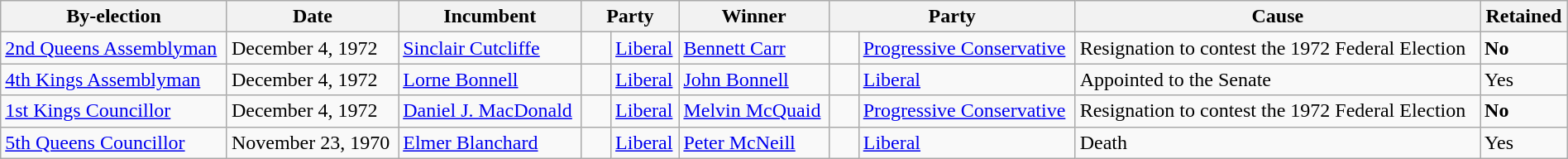<table class=wikitable style="width:100%">
<tr>
<th>By-election</th>
<th>Date</th>
<th>Incumbent</th>
<th colspan=2>Party</th>
<th>Winner</th>
<th colspan=2>Party</th>
<th>Cause</th>
<th>Retained</th>
</tr>
<tr>
<td><a href='#'>2nd Queens Assemblyman</a></td>
<td>December 4, 1972</td>
<td><a href='#'>Sinclair Cutcliffe</a></td>
<td>    </td>
<td><a href='#'>Liberal</a></td>
<td><a href='#'>Bennett Carr</a></td>
<td>    </td>
<td><a href='#'>Progressive Conservative</a></td>
<td>Resignation to contest the 1972 Federal Election</td>
<td><strong>No</strong></td>
</tr>
<tr>
<td><a href='#'>4th Kings Assemblyman</a></td>
<td>December 4, 1972</td>
<td><a href='#'>Lorne Bonnell</a></td>
<td>    </td>
<td><a href='#'>Liberal</a></td>
<td><a href='#'>John Bonnell</a></td>
<td>    </td>
<td><a href='#'>Liberal</a></td>
<td>Appointed to the Senate</td>
<td>Yes</td>
</tr>
<tr>
<td><a href='#'>1st Kings Councillor</a></td>
<td>December 4, 1972</td>
<td><a href='#'>Daniel J. MacDonald</a></td>
<td>    </td>
<td><a href='#'>Liberal</a></td>
<td><a href='#'>Melvin McQuaid</a></td>
<td>    </td>
<td><a href='#'>Progressive Conservative</a></td>
<td>Resignation to contest the 1972 Federal Election</td>
<td><strong>No</strong></td>
</tr>
<tr>
<td><a href='#'>5th Queens Councillor</a></td>
<td>November 23, 1970</td>
<td><a href='#'>Elmer Blanchard</a></td>
<td>    </td>
<td><a href='#'>Liberal</a></td>
<td><a href='#'>Peter McNeill</a></td>
<td>    </td>
<td><a href='#'>Liberal</a></td>
<td>Death</td>
<td>Yes</td>
</tr>
</table>
